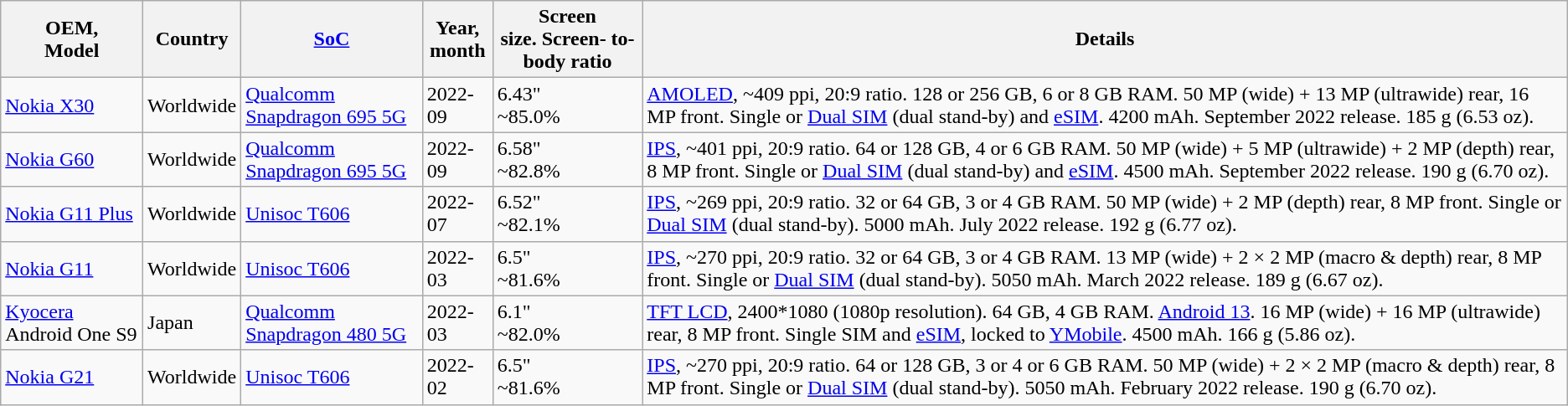<table class="wikitable sortable">
<tr>
<th>OEM,<br>Model</th>
<th>Country</th>
<th><a href='#'>SoC</a></th>
<th>Year,<br>month</th>
<th>Screen<br>size.
Screen-
to-body
ratio</th>
<th>Details</th>
</tr>
<tr>
<td><a href='#'>Nokia  X30</a></td>
<td>Worldwide</td>
<td><a href='#'>Qualcomm Snapdragon 695 5G</a></td>
<td>2022-09</td>
<td>6.43"<br>~85.0%</td>
<td><a href='#'>AMOLED</a>, ~409 ppi, 20:9 ratio. 128 or 256 GB, 6 or 8 GB RAM. 50 MP (wide) + 13 MP (ultrawide) rear, 16 MP front. Single or <a href='#'>Dual SIM</a> (dual stand-by) and <a href='#'>eSIM</a>. 4200 mAh. September 2022 release. 185 g (6.53 oz).</td>
</tr>
<tr>
<td><a href='#'>Nokia  G60</a></td>
<td>Worldwide</td>
<td><a href='#'>Qualcomm Snapdragon 695 5G</a></td>
<td>2022-09</td>
<td>6.58"<br>~82.8%</td>
<td><a href='#'>IPS</a>, ~401 ppi, 20:9 ratio. 64 or 128 GB, 4 or 6 GB RAM. 50 MP (wide) + 5 MP (ultrawide) + 2 MP (depth) rear, 8 MP front. Single or <a href='#'>Dual SIM</a> (dual stand-by) and <a href='#'>eSIM</a>. 4500 mAh. September 2022 release. 190 g (6.70 oz).</td>
</tr>
<tr>
<td><a href='#'>Nokia G11 Plus</a></td>
<td>Worldwide</td>
<td><a href='#'>Unisoc T606</a></td>
<td>2022-07</td>
<td>6.52"<br>~82.1%</td>
<td><a href='#'>IPS</a>, ~269 ppi, 20:9 ratio. 32 or 64 GB, 3 or 4 GB RAM. 50 MP (wide) + 2 MP (depth) rear, 8 MP front. Single or <a href='#'>Dual SIM</a> (dual stand-by). 5000 mAh. July 2022 release. 192 g (6.77 oz).</td>
</tr>
<tr>
<td><a href='#'>Nokia  G11</a></td>
<td>Worldwide</td>
<td><a href='#'>Unisoc T606</a></td>
<td>2022-03</td>
<td>6.5"<br>~81.6%</td>
<td><a href='#'>IPS</a>, ~270 ppi, 20:9 ratio. 32 or 64 GB, 3 or 4 GB RAM. 13 MP (wide) + 2 × 2 MP (macro & depth) rear, 8 MP front. Single or <a href='#'>Dual SIM</a> (dual stand-by). 5050 mAh. March 2022 release. 189 g (6.67 oz).</td>
</tr>
<tr>
<td><a href='#'>Kyocera</a> Android One S9</td>
<td>Japan</td>
<td><a href='#'>Qualcomm Snapdragon 480 5G</a></td>
<td>2022-03</td>
<td>6.1"<br>~82.0%</td>
<td><a href='#'>TFT LCD</a>, 2400*1080 (1080p resolution). 64 GB, 4 GB RAM. <a href='#'>Android 13</a>. 16 MP (wide) + 16 MP (ultrawide) rear, 8 MP front. Single SIM and <a href='#'>eSIM</a>, locked to <a href='#'>YMobile</a>. 4500 mAh. 166 g (5.86 oz).</td>
</tr>
<tr>
<td><a href='#'>Nokia  G21</a></td>
<td>Worldwide</td>
<td><a href='#'>Unisoc T606</a></td>
<td>2022-02</td>
<td>6.5"<br>~81.6%</td>
<td><a href='#'>IPS</a>, ~270 ppi, 20:9 ratio. 64 or 128 GB, 3 or 4 or 6 GB RAM. 50 MP (wide) + 2 × 2 MP (macro & depth) rear, 8 MP front. Single or <a href='#'>Dual SIM</a> (dual stand-by). 5050 mAh. February 2022 release. 190 g (6.70 oz).</td>
</tr>
</table>
